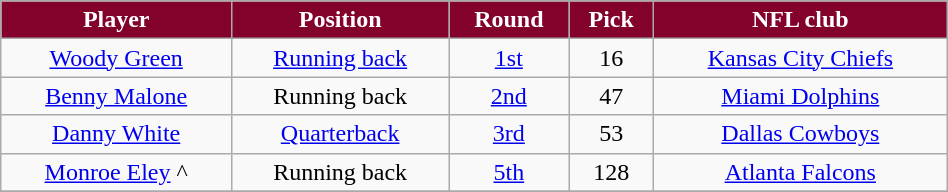<table class="wikitable" width="50%">
<tr align="center"  style="background:#82022c;color:#FFFFFF;">
<td><strong>Player</strong></td>
<td><strong>Position</strong></td>
<td><strong>Round</strong></td>
<td><strong>Pick</strong></td>
<td><strong>NFL club</strong></td>
</tr>
<tr align="center" bgcolor="">
<td><a href='#'>Woody Green</a></td>
<td><a href='#'>Running back</a></td>
<td><a href='#'>1st</a></td>
<td>16</td>
<td><a href='#'>Kansas City Chiefs</a></td>
</tr>
<tr align="center" bgcolor="">
<td><a href='#'>Benny Malone</a></td>
<td>Running back</td>
<td><a href='#'>2nd</a></td>
<td>47</td>
<td><a href='#'>Miami Dolphins</a></td>
</tr>
<tr align="center" bgcolor="">
<td><a href='#'>Danny White</a></td>
<td><a href='#'>Quarterback</a></td>
<td><a href='#'>3rd</a></td>
<td>53</td>
<td><a href='#'>Dallas Cowboys</a></td>
</tr>
<tr align="center" bgcolor="">
<td><a href='#'>Monroe Eley</a> ^</td>
<td>Running back</td>
<td><a href='#'>5th</a></td>
<td>128</td>
<td><a href='#'>Atlanta Falcons</a></td>
</tr>
<tr align="center" bgcolor="">
</tr>
</table>
